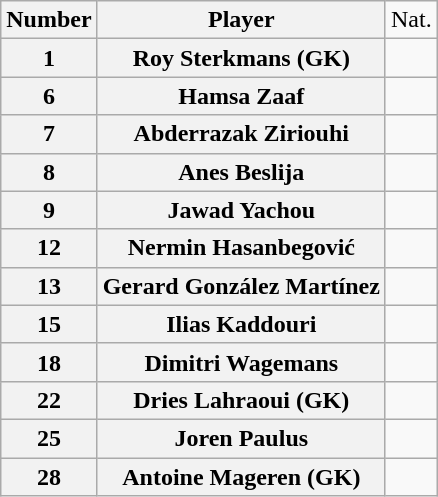<table class="wikitable sortable" align="center" style="text-align:center;">
<tr>
<th>Number</th>
<th>Player</th>
<td>Nat.</td>
</tr>
<tr>
<th>1</th>
<th>Roy Sterkmans (GK)</th>
<td></td>
</tr>
<tr>
<th>6</th>
<th>Hamsa Zaaf</th>
<td></td>
</tr>
<tr>
<th>7</th>
<th>Abderrazak Ziriouhi</th>
<td></td>
</tr>
<tr>
<th>8</th>
<th>Anes Beslija</th>
<td></td>
</tr>
<tr>
<th>9</th>
<th>Jawad Yachou</th>
<td></td>
</tr>
<tr>
<th>12</th>
<th>Nermin Hasanbegović</th>
<td></td>
</tr>
<tr>
<th>13</th>
<th>Gerard González Martínez</th>
<td></td>
</tr>
<tr>
<th>15</th>
<th>Ilias Kaddouri</th>
<td></td>
</tr>
<tr>
<th>18</th>
<th>Dimitri Wagemans</th>
<td></td>
</tr>
<tr>
<th>22</th>
<th>Dries Lahraoui (GK)</th>
<td></td>
</tr>
<tr>
<th>25</th>
<th>Joren Paulus</th>
<td></td>
</tr>
<tr>
<th>28</th>
<th>Antoine Mageren (GK)</th>
<td></td>
</tr>
</table>
